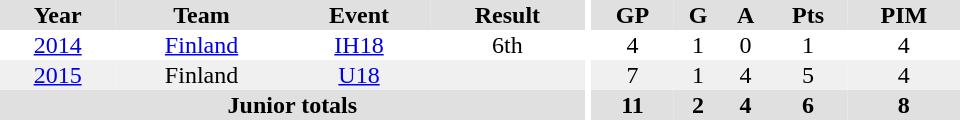<table border="0" cellpadding="1" cellspacing="0" ID="Table3" style="text-align:center; width:40em">
<tr ALIGN="center" bgcolor="#e0e0e0">
<th>Year</th>
<th>Team</th>
<th>Event</th>
<th>Result</th>
<th rowspan="99" bgcolor="#ffffff"></th>
<th>GP</th>
<th>G</th>
<th>A</th>
<th>Pts</th>
<th>PIM</th>
</tr>
<tr>
<td><a href='#'>2014</a></td>
<td><a href='#'>Finland</a></td>
<td><a href='#'>IH18</a></td>
<td>6th</td>
<td>4</td>
<td>1</td>
<td>0</td>
<td>1</td>
<td>4</td>
</tr>
<tr bgcolor="#f0f0f0">
<td><a href='#'>2015</a></td>
<td>Finland</td>
<td><a href='#'>U18</a></td>
<td></td>
<td>7</td>
<td>1</td>
<td>4</td>
<td>5</td>
<td>4</td>
</tr>
<tr bgcolor="#e0e0e0">
<th colspan="4">Junior totals</th>
<th>11</th>
<th>2</th>
<th>4</th>
<th>6</th>
<th>8</th>
</tr>
</table>
